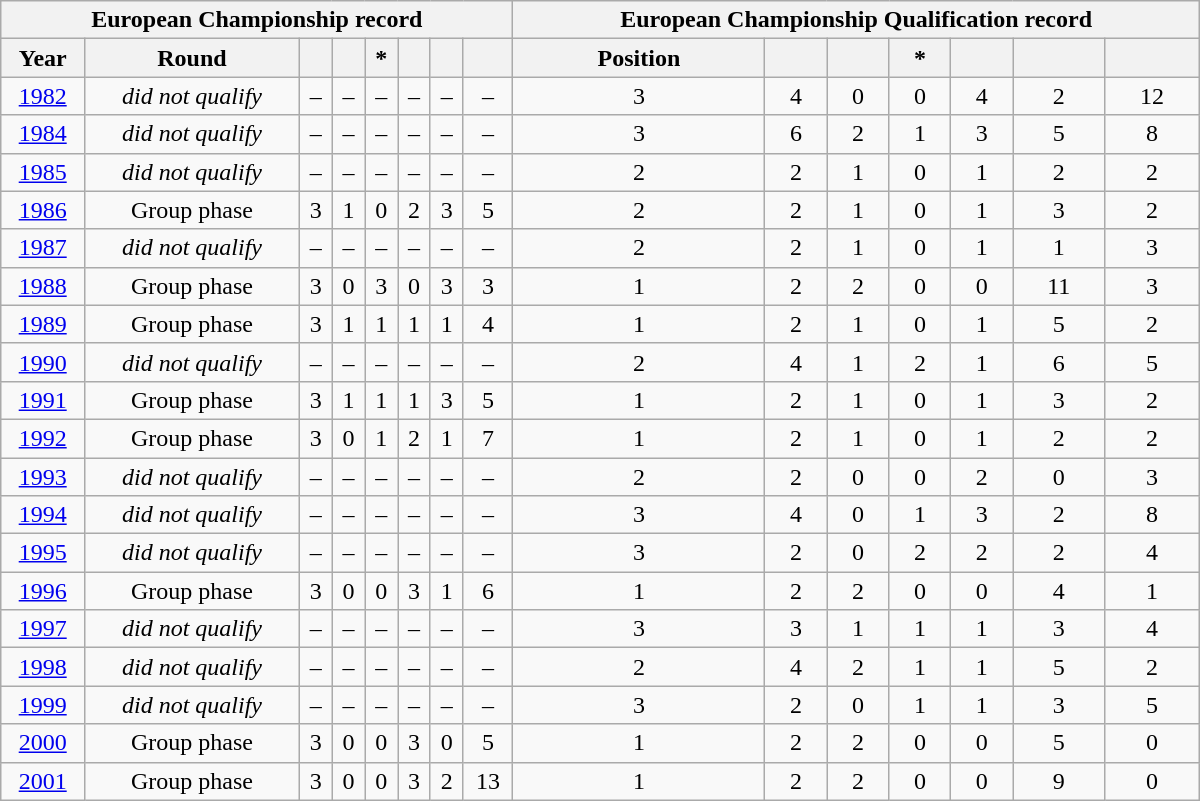<table class="wikitable" style="text-align:center; width:50em;">
<tr>
<th colspan=8>European Championship record</th>
<th colspan=7>European Championship Qualification record</th>
</tr>
<tr>
<th>Year</th>
<th>Round</th>
<th></th>
<th></th>
<th> *</th>
<th></th>
<th></th>
<th></th>
<th>Position</th>
<th></th>
<th></th>
<th> *</th>
<th></th>
<th></th>
<th></th>
</tr>
<tr>
<td> <a href='#'>1982</a></td>
<td><em>did not qualify</em></td>
<td>–</td>
<td>–</td>
<td>–</td>
<td>–</td>
<td>–</td>
<td>–</td>
<td>3</td>
<td>4</td>
<td>0</td>
<td>0</td>
<td>4</td>
<td>2</td>
<td>12</td>
</tr>
<tr>
<td> <a href='#'>1984</a></td>
<td><em>did not qualify</em></td>
<td>–</td>
<td>–</td>
<td>–</td>
<td>–</td>
<td>–</td>
<td>–</td>
<td>3</td>
<td>6</td>
<td>2</td>
<td>1</td>
<td>3</td>
<td>5</td>
<td>8</td>
</tr>
<tr>
<td> <a href='#'>1985</a></td>
<td><em>did not qualify</em></td>
<td>–</td>
<td>–</td>
<td>–</td>
<td>–</td>
<td>–</td>
<td>–</td>
<td>2</td>
<td>2</td>
<td>1</td>
<td>0</td>
<td>1</td>
<td>2</td>
<td>2</td>
</tr>
<tr>
<td> <a href='#'>1986</a></td>
<td>Group phase</td>
<td>3</td>
<td>1</td>
<td>0</td>
<td>2</td>
<td>3</td>
<td>5</td>
<td>2</td>
<td>2</td>
<td>1</td>
<td>0</td>
<td>1</td>
<td>3</td>
<td>2</td>
</tr>
<tr>
<td> <a href='#'>1987</a></td>
<td><em>did not qualify</em></td>
<td>–</td>
<td>–</td>
<td>–</td>
<td>–</td>
<td>–</td>
<td>–</td>
<td>2</td>
<td>2</td>
<td>1</td>
<td>0</td>
<td>1</td>
<td>1</td>
<td>3</td>
</tr>
<tr>
<td> <a href='#'>1988</a></td>
<td>Group phase</td>
<td>3</td>
<td>0</td>
<td>3</td>
<td>0</td>
<td>3</td>
<td>3</td>
<td>1</td>
<td>2</td>
<td>2</td>
<td>0</td>
<td>0</td>
<td>11</td>
<td>3</td>
</tr>
<tr>
<td> <a href='#'>1989</a></td>
<td>Group phase</td>
<td>3</td>
<td>1</td>
<td>1</td>
<td>1</td>
<td>1</td>
<td>4</td>
<td>1</td>
<td>2</td>
<td>1</td>
<td>0</td>
<td>1</td>
<td>5</td>
<td>2</td>
</tr>
<tr>
<td> <a href='#'>1990</a></td>
<td><em>did not qualify</em></td>
<td>–</td>
<td>–</td>
<td>–</td>
<td>–</td>
<td>–</td>
<td>–</td>
<td>2</td>
<td>4</td>
<td>1</td>
<td>2</td>
<td>1</td>
<td>6</td>
<td>5</td>
</tr>
<tr>
<td> <a href='#'>1991</a></td>
<td>Group phase</td>
<td>3</td>
<td>1</td>
<td>1</td>
<td>1</td>
<td>3</td>
<td>5</td>
<td>1</td>
<td>2</td>
<td>1</td>
<td>0</td>
<td>1</td>
<td>3</td>
<td>2</td>
</tr>
<tr>
<td> <a href='#'>1992</a></td>
<td>Group phase</td>
<td>3</td>
<td>0</td>
<td>1</td>
<td>2</td>
<td>1</td>
<td>7</td>
<td>1</td>
<td>2</td>
<td>1</td>
<td>0</td>
<td>1</td>
<td>2</td>
<td>2</td>
</tr>
<tr>
<td> <a href='#'>1993</a></td>
<td><em>did not qualify</em></td>
<td>–</td>
<td>–</td>
<td>–</td>
<td>–</td>
<td>–</td>
<td>–</td>
<td>2</td>
<td>2</td>
<td>0</td>
<td>0</td>
<td>2</td>
<td>0</td>
<td>3</td>
</tr>
<tr>
<td> <a href='#'>1994</a></td>
<td><em>did not qualify</em></td>
<td>–</td>
<td>–</td>
<td>–</td>
<td>–</td>
<td>–</td>
<td>–</td>
<td>3</td>
<td>4</td>
<td>0</td>
<td>1</td>
<td>3</td>
<td>2</td>
<td>8</td>
</tr>
<tr>
<td> <a href='#'>1995</a></td>
<td><em>did not qualify</em></td>
<td>–</td>
<td>–</td>
<td>–</td>
<td>–</td>
<td>–</td>
<td>–</td>
<td>3</td>
<td>2</td>
<td>0</td>
<td>2</td>
<td>2</td>
<td>2</td>
<td>4</td>
</tr>
<tr>
<td> <a href='#'>1996</a></td>
<td>Group phase</td>
<td>3</td>
<td>0</td>
<td>0</td>
<td>3</td>
<td>1</td>
<td>6</td>
<td>1</td>
<td>2</td>
<td>2</td>
<td>0</td>
<td>0</td>
<td>4</td>
<td>1</td>
</tr>
<tr>
<td> <a href='#'>1997</a></td>
<td><em>did not qualify</em></td>
<td>–</td>
<td>–</td>
<td>–</td>
<td>–</td>
<td>–</td>
<td>–</td>
<td>3</td>
<td>3</td>
<td>1</td>
<td>1</td>
<td>1</td>
<td>3</td>
<td>4</td>
</tr>
<tr>
<td> <a href='#'>1998</a></td>
<td><em>did not qualify</em></td>
<td>–</td>
<td>–</td>
<td>–</td>
<td>–</td>
<td>–</td>
<td>–</td>
<td>2</td>
<td>4</td>
<td>2</td>
<td>1</td>
<td>1</td>
<td>5</td>
<td>2</td>
</tr>
<tr>
<td> <a href='#'>1999</a></td>
<td><em>did not qualify</em></td>
<td>–</td>
<td>–</td>
<td>–</td>
<td>–</td>
<td>–</td>
<td>–</td>
<td>3</td>
<td>2</td>
<td>0</td>
<td>1</td>
<td>1</td>
<td>3</td>
<td>5</td>
</tr>
<tr>
<td> <a href='#'>2000</a></td>
<td>Group phase</td>
<td>3</td>
<td>0</td>
<td>0</td>
<td>3</td>
<td>0</td>
<td>5</td>
<td>1</td>
<td>2</td>
<td>2</td>
<td>0</td>
<td>0</td>
<td>5</td>
<td>0</td>
</tr>
<tr>
<td> <a href='#'>2001</a></td>
<td>Group phase</td>
<td>3</td>
<td>0</td>
<td>0</td>
<td>3</td>
<td>2</td>
<td>13</td>
<td>1</td>
<td>2</td>
<td>2</td>
<td>0</td>
<td>0</td>
<td>9</td>
<td>0</td>
</tr>
</table>
